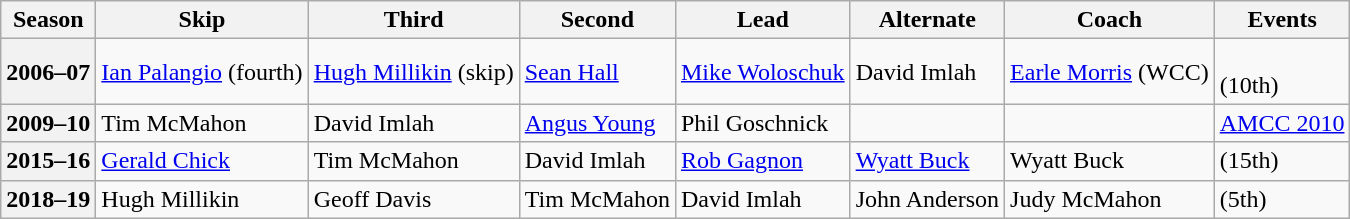<table class="wikitable">
<tr>
<th scope="col">Season</th>
<th scope="col">Skip</th>
<th scope="col">Third</th>
<th scope="col">Second</th>
<th scope="col">Lead</th>
<th scope="col">Alternate</th>
<th scope="col">Coach</th>
<th scope="col">Events</th>
</tr>
<tr>
<th scope="row">2006–07</th>
<td><a href='#'>Ian Palangio</a> (fourth)</td>
<td><a href='#'>Hugh Millikin</a> (skip)</td>
<td><a href='#'>Sean Hall</a></td>
<td><a href='#'>Mike Woloschuk</a></td>
<td>David Imlah</td>
<td><a href='#'>Earle Morris</a> (WCC)</td>
<td> <br> (10th)</td>
</tr>
<tr>
<th scope="row">2009–10</th>
<td>Tim McMahon</td>
<td>David Imlah</td>
<td><a href='#'>Angus Young</a></td>
<td>Phil Goschnick</td>
<td></td>
<td></td>
<td><a href='#'>AMCC 2010</a> </td>
</tr>
<tr>
<th scope="row">2015–16</th>
<td><a href='#'>Gerald Chick</a></td>
<td>Tim McMahon</td>
<td>David Imlah</td>
<td><a href='#'>Rob Gagnon</a></td>
<td><a href='#'>Wyatt Buck</a></td>
<td>Wyatt Buck</td>
<td> (15th)</td>
</tr>
<tr>
<th scope="row">2018–19</th>
<td>Hugh Millikin</td>
<td>Geoff Davis</td>
<td>Tim McMahon</td>
<td>David Imlah</td>
<td>John Anderson</td>
<td>Judy McMahon</td>
<td> (5th)</td>
</tr>
</table>
